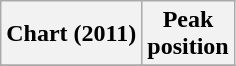<table class="wikitable sortable">
<tr>
<th align="left">Chart (2011)</th>
<th align="center">Peak<br>position</th>
</tr>
<tr>
</tr>
</table>
